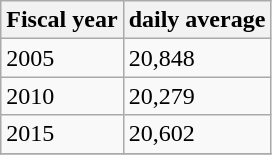<table class="wikitable">
<tr>
<th>Fiscal year</th>
<th>daily average</th>
</tr>
<tr>
<td>2005</td>
<td>20,848</td>
</tr>
<tr>
<td>2010</td>
<td>20,279</td>
</tr>
<tr>
<td>2015</td>
<td>20,602</td>
</tr>
<tr>
</tr>
</table>
